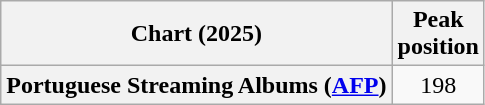<table class="wikitable sortable plainrowheaders" style="text-align:center">
<tr>
<th scope="col">Chart (2025)</th>
<th scope="col">Peak<br>position</th>
</tr>
<tr>
<th scope="row">Portuguese Streaming Albums (<a href='#'>AFP</a>)</th>
<td>198</td>
</tr>
</table>
